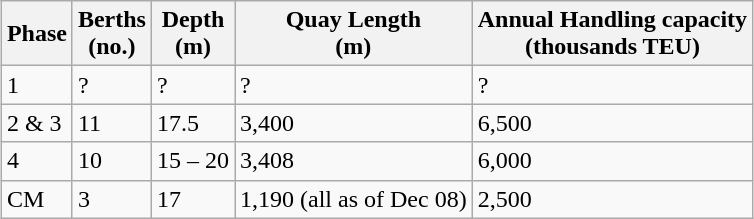<table class="wikitable" style="margin:1em auto">
<tr>
<th>Phase</th>
<th>Berths<br>(no.)</th>
<th>Depth<br>(m)</th>
<th>Quay Length<br>(m)</th>
<th>Annual Handling capacity<br>(thousands TEU)</th>
</tr>
<tr>
<td>1</td>
<td>?</td>
<td>?</td>
<td>?</td>
<td>?</td>
</tr>
<tr>
<td>2 & 3</td>
<td>11</td>
<td>17.5</td>
<td>3,400</td>
<td>6,500</td>
</tr>
<tr>
<td>4</td>
<td>10</td>
<td>15 – 20</td>
<td>3,408</td>
<td>6,000</td>
</tr>
<tr>
<td>CM</td>
<td>3</td>
<td>17</td>
<td>1,190 (all as of Dec 08)</td>
<td>2,500</td>
</tr>
</table>
